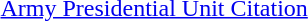<table>
<tr>
<td></td>
<td><a href='#'>Army Presidential Unit Citation</a></td>
</tr>
</table>
